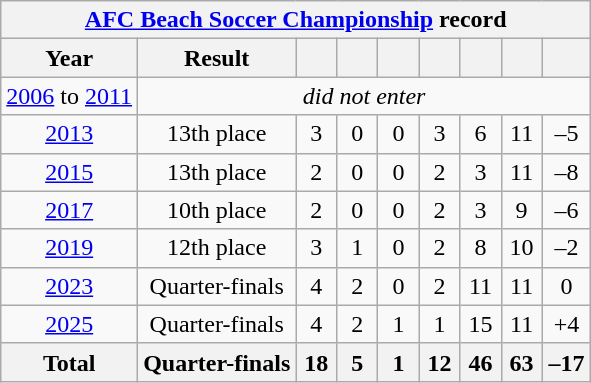<table class="wikitable" style="text-align: center;">
<tr>
<th colspan=9><a href='#'>AFC Beach Soccer Championship</a> record</th>
</tr>
<tr>
<th>Year</th>
<th>Result</th>
<th width=20></th>
<th width=20></th>
<th width=20></th>
<th width=20></th>
<th width=20></th>
<th width=20></th>
<th width=25></th>
</tr>
<tr>
<td> <a href='#'>2006</a> to  <a href='#'>2011</a></td>
<td colspan="8"><em>did not enter</em></td>
</tr>
<tr>
<td> <a href='#'>2013</a></td>
<td>13th place</td>
<td>3</td>
<td>0</td>
<td>0</td>
<td>3</td>
<td>6</td>
<td>11</td>
<td>–5</td>
</tr>
<tr>
<td> <a href='#'>2015</a></td>
<td>13th place</td>
<td>2</td>
<td>0</td>
<td>0</td>
<td>2</td>
<td>3</td>
<td>11</td>
<td>–8</td>
</tr>
<tr>
<td> <a href='#'>2017</a></td>
<td>10th place</td>
<td>2</td>
<td>0</td>
<td>0</td>
<td>2</td>
<td>3</td>
<td>9</td>
<td>–6</td>
</tr>
<tr>
<td> <a href='#'>2019</a></td>
<td>12th place</td>
<td>3</td>
<td>1</td>
<td>0</td>
<td>2</td>
<td>8</td>
<td>10</td>
<td>–2</td>
</tr>
<tr>
<td> <a href='#'>2023</a></td>
<td>Quarter-finals</td>
<td>4</td>
<td>2</td>
<td>0</td>
<td>2</td>
<td>11</td>
<td>11</td>
<td>0</td>
</tr>
<tr>
<td> <a href='#'>2025</a></td>
<td>Quarter-finals</td>
<td>4</td>
<td>2</td>
<td>1</td>
<td>1</td>
<td>15</td>
<td>11</td>
<td>+4</td>
</tr>
<tr>
<th>Total</th>
<th>Quarter-finals</th>
<th>18</th>
<th>5</th>
<th>1</th>
<th>12</th>
<th>46</th>
<th>63</th>
<th>–17</th>
</tr>
</table>
